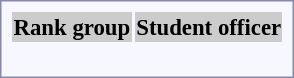<table style="border:1px solid #8888aa; background-color:#f7f8ff; padding:5px; font-size:95%; margin: 0px 12px 12px 0px; text-align:center;">
<tr bgcolor="#CCCCCC">
<th>Rank group</th>
<th>Student officer</th>
</tr>
<tr>
<td rowspan=2><strong></strong></td>
<td></td>
</tr>
<tr>
<td></td>
</tr>
<tr>
<td rowspan=2><strong></strong></td>
<td></td>
</tr>
<tr>
<td></td>
</tr>
</table>
